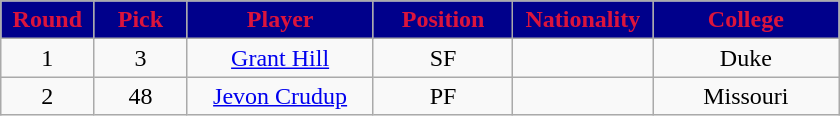<table class="wikitable sortable sortable">
<tr>
<th style="background:#00008B; color:#DC143C; width:10%;">Round</th>
<th style="background:#00008B; color:#DC143C; width:10%;">Pick</th>
<th style="background:#00008B; color:#DC143C; width:20%;">Player</th>
<th style="background:#00008B; color:#DC143C; width:15%;">Position</th>
<th style="background:#00008B; color:#DC143C; width:15%;">Nationality</th>
<th style="background:#00008B; color:#DC143C; width:20%;">College</th>
</tr>
<tr style="text-align: center">
<td>1</td>
<td>3</td>
<td><a href='#'>Grant Hill</a></td>
<td>SF</td>
<td></td>
<td>Duke</td>
</tr>
<tr style="text-align: center">
<td>2</td>
<td>48</td>
<td><a href='#'>Jevon Crudup</a></td>
<td>PF</td>
<td></td>
<td>Missouri</td>
</tr>
</table>
